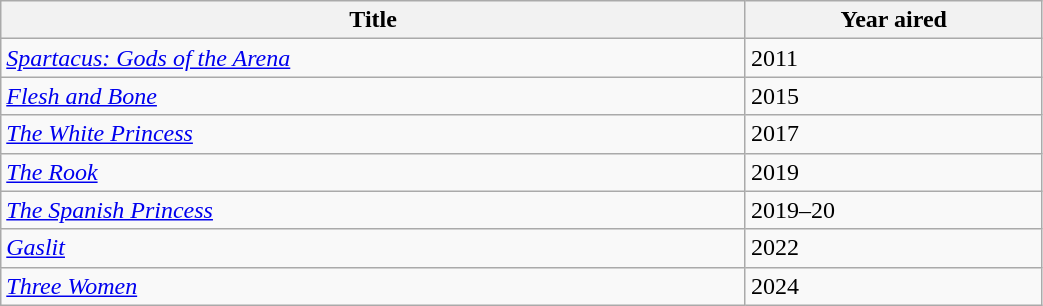<table class="wikitable sortable" style="width:55%">
<tr>
<th>Title</th>
<th>Year aired</th>
</tr>
<tr>
<td><em><a href='#'>Spartacus: Gods of the Arena</a></em></td>
<td>2011</td>
</tr>
<tr>
<td><em><a href='#'>Flesh and Bone</a></em></td>
<td>2015</td>
</tr>
<tr>
<td><em><a href='#'>The White Princess</a></em></td>
<td>2017</td>
</tr>
<tr>
<td><em><a href='#'>The Rook</a></em></td>
<td>2019</td>
</tr>
<tr>
<td><em><a href='#'>The Spanish Princess</a></em></td>
<td>2019–20</td>
</tr>
<tr>
<td><em><a href='#'>Gaslit</a></em></td>
<td>2022</td>
</tr>
<tr>
<td><em><a href='#'>Three Women</a></em></td>
<td>2024</td>
</tr>
</table>
